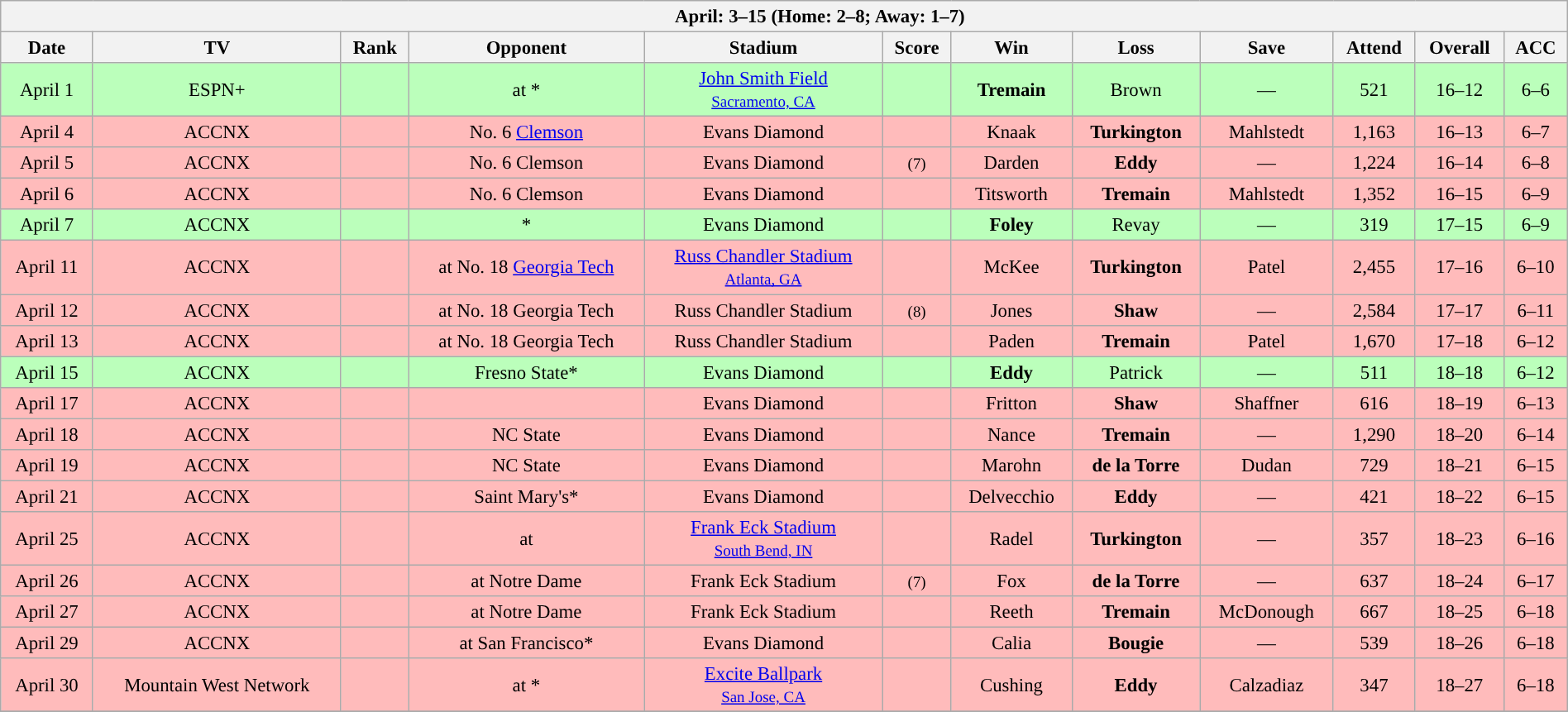<table class="wikitable collapsible collapsed" style="margin:auto; width:100%; text-align:center; font-size:95%">
<tr>
<th colspan=12 style="padding-left:4em;">April: 3–15 (Home: 2–8; Away: 1–7)</th>
</tr>
<tr>
<th>Date</th>
<th>TV</th>
<th>Rank</th>
<th>Opponent</th>
<th>Stadium</th>
<th>Score</th>
<th>Win</th>
<th>Loss</th>
<th>Save</th>
<th>Attend</th>
<th>Overall</th>
<th>ACC</th>
</tr>
<tr style="background:#bfb">
<td>April 1</td>
<td>ESPN+</td>
<td></td>
<td>at *</td>
<td><a href='#'>John Smith Field</a><br><small><a href='#'>Sacramento, CA</a></small></td>
<td></td>
<td><strong>Tremain</strong></td>
<td>Brown</td>
<td>—</td>
<td>521</td>
<td>16–12</td>
<td>6–6</td>
</tr>
<tr style="background:#fbb">
<td>April 4</td>
<td>ACCNX</td>
<td></td>
<td>No. 6 <a href='#'>Clemson</a></td>
<td>Evans Diamond</td>
<td></td>
<td>Knaak</td>
<td><strong>Turkington</strong></td>
<td>Mahlstedt</td>
<td>1,163</td>
<td>16–13</td>
<td>6–7</td>
</tr>
<tr style="background:#fbb">
<td>April 5</td>
<td>ACCNX</td>
<td></td>
<td>No. 6 Clemson</td>
<td>Evans Diamond</td>
<td> <small>(7)</small></td>
<td>Darden</td>
<td><strong>Eddy</strong></td>
<td>—</td>
<td>1,224</td>
<td>16–14</td>
<td>6–8</td>
</tr>
<tr style="background:#fbb">
<td>April 6</td>
<td>ACCNX</td>
<td></td>
<td>No. 6 Clemson</td>
<td>Evans Diamond</td>
<td></td>
<td>Titsworth</td>
<td><strong>Tremain</strong></td>
<td>Mahlstedt</td>
<td>1,352</td>
<td>16–15</td>
<td>6–9</td>
</tr>
<tr style="background:#bfb">
<td>April 7</td>
<td>ACCNX</td>
<td></td>
<td>*</td>
<td>Evans Diamond</td>
<td></td>
<td><strong>Foley</strong></td>
<td>Revay</td>
<td>—</td>
<td>319</td>
<td>17–15</td>
<td>6–9</td>
</tr>
<tr style="background:#fbb">
<td>April 11</td>
<td>ACCNX</td>
<td></td>
<td>at No. 18 <a href='#'>Georgia Tech</a></td>
<td><a href='#'>Russ Chandler Stadium</a><br><small><a href='#'>Atlanta, GA</a></small></td>
<td></td>
<td>McKee</td>
<td><strong>Turkington</strong></td>
<td>Patel</td>
<td>2,455</td>
<td>17–16</td>
<td>6–10</td>
</tr>
<tr style="background:#fbb">
<td>April 12</td>
<td>ACCNX</td>
<td></td>
<td>at No. 18 Georgia Tech</td>
<td>Russ Chandler Stadium</td>
<td> <small>(8)</small></td>
<td>Jones</td>
<td><strong>Shaw</strong></td>
<td>—</td>
<td>2,584</td>
<td>17–17</td>
<td>6–11</td>
</tr>
<tr style="background:#fbb">
<td>April 13</td>
<td>ACCNX</td>
<td></td>
<td>at No. 18 Georgia Tech</td>
<td>Russ Chandler Stadium</td>
<td></td>
<td>Paden</td>
<td><strong>Tremain</strong></td>
<td>Patel</td>
<td>1,670</td>
<td>17–18</td>
<td>6–12</td>
</tr>
<tr style="background:#bfb">
<td>April 15</td>
<td>ACCNX</td>
<td></td>
<td>Fresno State*</td>
<td>Evans Diamond</td>
<td></td>
<td><strong>Eddy</strong></td>
<td>Patrick</td>
<td>—</td>
<td>511</td>
<td>18–18</td>
<td>6–12</td>
</tr>
<tr style="background:#fbb">
<td>April 17</td>
<td>ACCNX</td>
<td></td>
<td></td>
<td>Evans Diamond</td>
<td></td>
<td>Fritton</td>
<td><strong>Shaw</strong></td>
<td>Shaffner</td>
<td>616</td>
<td>18–19</td>
<td>6–13</td>
</tr>
<tr style="background:#fbb">
<td>April 18</td>
<td>ACCNX</td>
<td></td>
<td>NC State</td>
<td>Evans Diamond</td>
<td></td>
<td>Nance</td>
<td><strong>Tremain</strong></td>
<td>—</td>
<td>1,290</td>
<td>18–20</td>
<td>6–14</td>
</tr>
<tr style="background:#fbb">
<td>April 19</td>
<td>ACCNX</td>
<td></td>
<td>NC State</td>
<td>Evans Diamond</td>
<td></td>
<td>Marohn</td>
<td><strong>de la Torre</strong></td>
<td>Dudan</td>
<td>729</td>
<td>18–21</td>
<td>6–15</td>
</tr>
<tr style="background:#fbb">
<td>April 21</td>
<td>ACCNX</td>
<td></td>
<td>Saint Mary's*</td>
<td>Evans Diamond</td>
<td></td>
<td>Delvecchio</td>
<td><strong>Eddy</strong></td>
<td>—</td>
<td>421</td>
<td>18–22</td>
<td>6–15</td>
</tr>
<tr style="background:#fbb">
<td>April 25</td>
<td>ACCNX</td>
<td></td>
<td>at </td>
<td><a href='#'>Frank Eck Stadium</a><br><small><a href='#'>South Bend, IN</a></small></td>
<td></td>
<td>Radel</td>
<td><strong>Turkington</strong></td>
<td>—</td>
<td>357</td>
<td>18–23</td>
<td>6–16</td>
</tr>
<tr style="background:#fbb">
<td>April 26</td>
<td>ACCNX</td>
<td></td>
<td>at Notre Dame</td>
<td>Frank Eck Stadium</td>
<td> <small>(7)</small></td>
<td>Fox</td>
<td><strong>de la Torre</strong></td>
<td>—</td>
<td>637</td>
<td>18–24</td>
<td>6–17</td>
</tr>
<tr style="background:#fbb">
<td>April 27</td>
<td>ACCNX</td>
<td></td>
<td>at Notre Dame</td>
<td>Frank Eck Stadium</td>
<td></td>
<td>Reeth</td>
<td><strong>Tremain</strong></td>
<td>McDonough</td>
<td>667</td>
<td>18–25</td>
<td>6–18</td>
</tr>
<tr style="background:#fbb">
<td>April 29</td>
<td>ACCNX</td>
<td></td>
<td>at San Francisco*</td>
<td>Evans Diamond</td>
<td></td>
<td>Calia</td>
<td><strong>Bougie</strong></td>
<td>—</td>
<td>539</td>
<td>18–26</td>
<td>6–18</td>
</tr>
<tr style="background:#fbb">
<td>April 30</td>
<td>Mountain West Network</td>
<td></td>
<td>at *</td>
<td><a href='#'>Excite Ballpark</a><br><small><a href='#'>San Jose, CA</a></small></td>
<td></td>
<td>Cushing</td>
<td><strong>Eddy</strong></td>
<td>Calzadiaz</td>
<td>347</td>
<td>18–27</td>
<td>6–18</td>
</tr>
<tr>
</tr>
</table>
